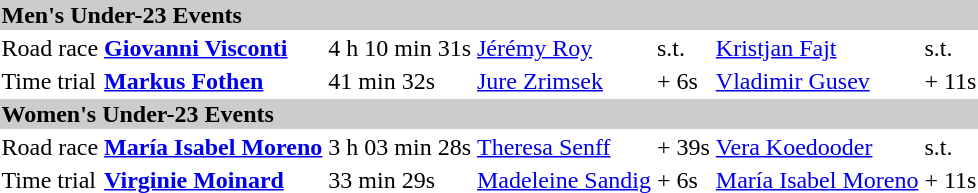<table>
<tr bgcolor="#cccccc">
<td colspan=7><strong>Men's Under-23 Events</strong></td>
</tr>
<tr>
<td>Road race<br></td>
<td><strong><a href='#'>Giovanni Visconti</a></strong><br><small></small></td>
<td>4 h 10 min 31s</td>
<td><a href='#'>Jérémy Roy</a><br><small></small></td>
<td>s.t.</td>
<td><a href='#'>Kristjan Fajt</a><br><small></small></td>
<td>s.t.</td>
</tr>
<tr>
<td>Time trial<br></td>
<td><strong><a href='#'>Markus Fothen</a></strong><br><small></small></td>
<td>41 min 32s</td>
<td><a href='#'>Jure Zrimsek</a><br><small></small></td>
<td>+ 6s</td>
<td><a href='#'>Vladimir Gusev</a><br><small></small></td>
<td>+ 11s</td>
</tr>
<tr bgcolor="#cccccc">
<td colspan=7><strong>Women's Under-23 Events</strong></td>
</tr>
<tr>
<td>Road race<br></td>
<td><strong><a href='#'>María Isabel Moreno</a></strong><br><small></small></td>
<td>3 h 03 min 28s</td>
<td><a href='#'>Theresa Senff</a><br><small></small></td>
<td>+ 39s</td>
<td><a href='#'>Vera Koedooder</a><br><small></small></td>
<td>s.t.</td>
</tr>
<tr>
<td>Time trial<br></td>
<td><strong><a href='#'>Virginie Moinard</a></strong><br><small></small></td>
<td>33 min 29s</td>
<td><a href='#'>Madeleine Sandig</a><br><small></small></td>
<td>+ 6s</td>
<td><a href='#'>María Isabel Moreno</a><br><small></small></td>
<td>+ 11s</td>
</tr>
</table>
